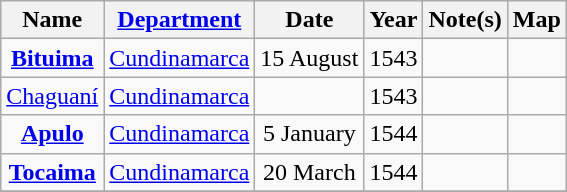<table class="wikitable sortable mw-collapsible">
<tr>
<th scope="col">Name</th>
<th scope="col"><a href='#'>Department</a></th>
<th scope="col">Date</th>
<th scope="col">Year</th>
<th scope="col">Note(s)</th>
<th scope="col">Map</th>
</tr>
<tr>
<td align=center><strong><a href='#'>Bituima</a></strong></td>
<td align=center><a href='#'>Cundinamarca</a></td>
<td align=center>15 August</td>
<td align=center>1543</td>
<td align=center></td>
<td align=center></td>
</tr>
<tr>
<td align=center><a href='#'>Chaguaní</a></td>
<td align=center><a href='#'>Cundinamarca</a></td>
<td align=center></td>
<td align=center>1543</td>
<td align=center></td>
<td align=center></td>
</tr>
<tr>
<td align=center><strong><a href='#'>Apulo</a></strong></td>
<td align=center><a href='#'>Cundinamarca</a></td>
<td align=center>5 January</td>
<td align=center>1544</td>
<td align=center></td>
<td align=center></td>
</tr>
<tr>
<td align=center><strong><a href='#'>Tocaima</a></strong></td>
<td align=center><a href='#'>Cundinamarca</a></td>
<td align=center>20 March</td>
<td align=center>1544</td>
<td align=center></td>
<td align=center></td>
</tr>
<tr>
</tr>
</table>
